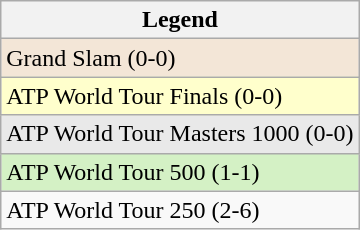<table class="wikitable sortable">
<tr>
<th>Legend</th>
</tr>
<tr style="background:#f3e6d7;">
<td>Grand Slam (0-0)</td>
</tr>
<tr style="background:#ffffcc;">
<td>ATP World Tour Finals (0-0)</td>
</tr>
<tr style="background:#e9e9e9;">
<td>ATP World Tour Masters 1000 (0-0)</td>
</tr>
<tr style="background:#d4f1c5;">
<td>ATP World Tour 500 (1-1)</td>
</tr>
<tr>
<td>ATP World Tour 250 (2-6)</td>
</tr>
</table>
